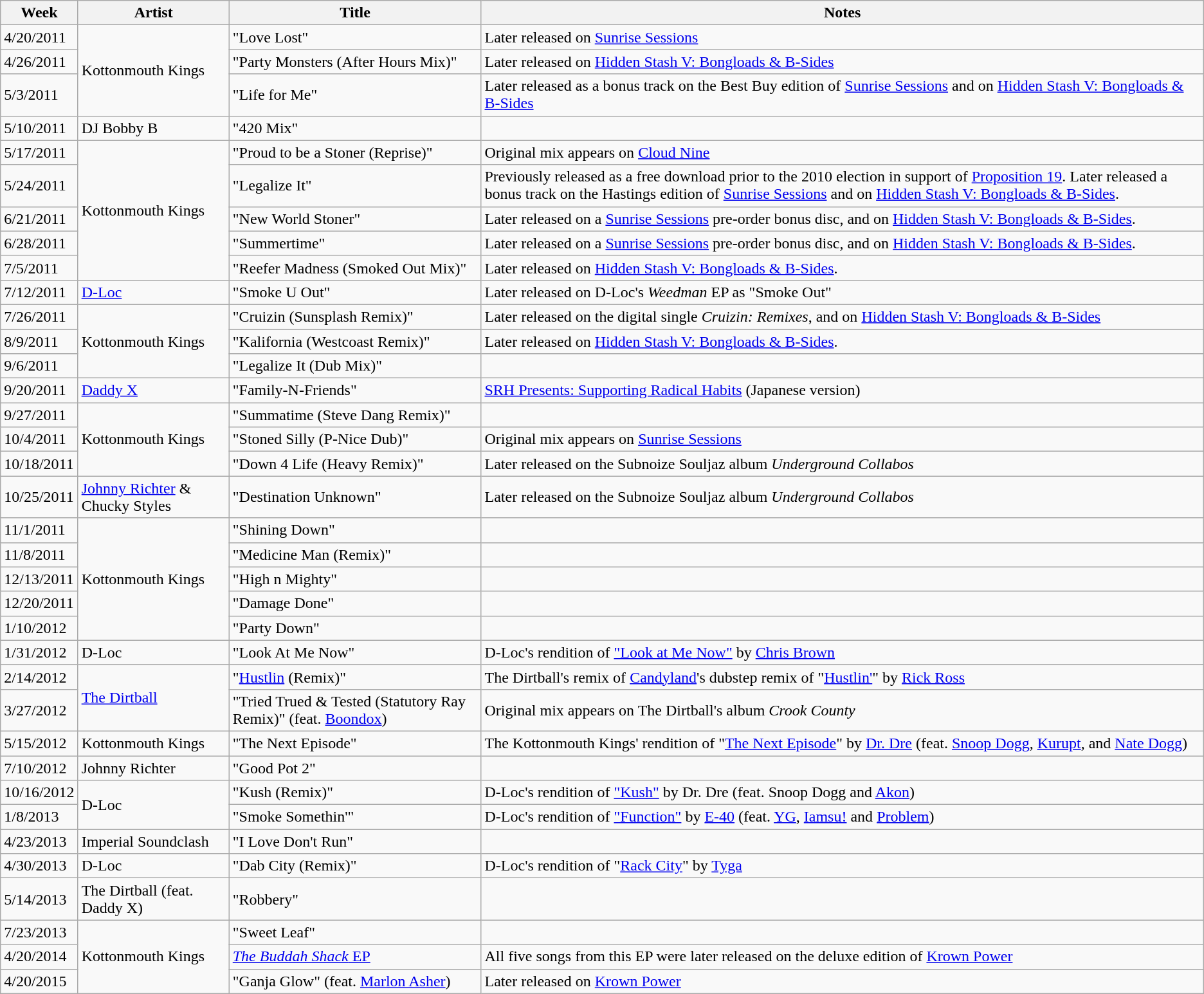<table class="wikitable collapsible collapsed">
<tr>
<th>Week</th>
<th>Artist</th>
<th>Title</th>
<th>Notes</th>
</tr>
<tr>
<td>4/20/2011</td>
<td rowspan = 3>Kottonmouth Kings</td>
<td>"Love Lost"</td>
<td>Later released on <a href='#'>Sunrise Sessions</a></td>
</tr>
<tr>
<td>4/26/2011</td>
<td>"Party Monsters (After Hours Mix)"</td>
<td>Later released on <a href='#'>Hidden Stash V: Bongloads & B-Sides</a></td>
</tr>
<tr>
<td>5/3/2011</td>
<td>"Life for Me"</td>
<td>Later released as a bonus track on the Best Buy edition of <a href='#'>Sunrise Sessions</a> and on <a href='#'>Hidden Stash V: Bongloads & B-Sides</a></td>
</tr>
<tr>
<td>5/10/2011</td>
<td>DJ Bobby B</td>
<td>"420 Mix"</td>
<td></td>
</tr>
<tr>
<td>5/17/2011</td>
<td rowspan=5>Kottonmouth Kings</td>
<td>"Proud to be a Stoner (Reprise)"</td>
<td>Original mix appears on <a href='#'>Cloud Nine</a></td>
</tr>
<tr>
<td>5/24/2011</td>
<td>"Legalize It"</td>
<td>Previously released as a free download prior to the 2010 election in support of <a href='#'>Proposition 19</a>.  Later released a bonus track on the Hastings edition of <a href='#'>Sunrise Sessions</a> and on <a href='#'>Hidden Stash V: Bongloads & B-Sides</a>.</td>
</tr>
<tr>
<td>6/21/2011</td>
<td>"New World Stoner"</td>
<td>Later released on a <a href='#'>Sunrise Sessions</a> pre-order bonus disc, and on <a href='#'>Hidden Stash V: Bongloads & B-Sides</a>.</td>
</tr>
<tr>
<td>6/28/2011</td>
<td>"Summertime"</td>
<td>Later released on a <a href='#'>Sunrise Sessions</a> pre-order bonus disc, and on <a href='#'>Hidden Stash V: Bongloads & B-Sides</a>.</td>
</tr>
<tr>
<td>7/5/2011</td>
<td>"Reefer Madness (Smoked Out Mix)"</td>
<td>Later released on <a href='#'>Hidden Stash V: Bongloads & B-Sides</a>.</td>
</tr>
<tr>
<td>7/12/2011</td>
<td><a href='#'>D-Loc</a></td>
<td>"Smoke U Out"</td>
<td>Later released on D-Loc's <em>Weedman</em> EP as "Smoke Out"</td>
</tr>
<tr>
<td>7/26/2011</td>
<td rowspan=3>Kottonmouth Kings</td>
<td>"Cruizin (Sunsplash Remix)"</td>
<td>Later released on the digital single <em>Cruizin: Remixes</em>, and on <a href='#'>Hidden Stash V: Bongloads & B-Sides</a></td>
</tr>
<tr>
<td>8/9/2011</td>
<td>"Kalifornia (Westcoast Remix)"</td>
<td>Later released on <a href='#'>Hidden Stash V: Bongloads & B-Sides</a>.</td>
</tr>
<tr>
<td>9/6/2011</td>
<td>"Legalize It (Dub Mix)"</td>
<td></td>
</tr>
<tr>
<td>9/20/2011</td>
<td><a href='#'>Daddy X</a></td>
<td>"Family-N-Friends"</td>
<td><a href='#'>SRH Presents: Supporting Radical Habits</a> (Japanese version)</td>
</tr>
<tr>
<td>9/27/2011</td>
<td rowspan=3>Kottonmouth Kings</td>
<td>"Summatime (Steve Dang Remix)"</td>
<td></td>
</tr>
<tr>
<td>10/4/2011</td>
<td>"Stoned Silly (P-Nice Dub)"</td>
<td>Original mix appears on <a href='#'>Sunrise Sessions</a></td>
</tr>
<tr>
<td>10/18/2011</td>
<td>"Down 4 Life (Heavy Remix)"</td>
<td>Later released on the Subnoize Souljaz album <em>Underground Collabos</em></td>
</tr>
<tr>
<td>10/25/2011</td>
<td><a href='#'>Johnny Richter</a> & Chucky Styles</td>
<td>"Destination Unknown"</td>
<td>Later released on the Subnoize Souljaz album <em>Underground Collabos</em></td>
</tr>
<tr>
<td>11/1/2011</td>
<td rowspan=5>Kottonmouth Kings</td>
<td>"Shining Down"</td>
<td></td>
</tr>
<tr>
<td>11/8/2011</td>
<td>"Medicine Man (Remix)"</td>
<td></td>
</tr>
<tr>
<td>12/13/2011</td>
<td>"High n Mighty"</td>
<td></td>
</tr>
<tr>
<td>12/20/2011</td>
<td>"Damage Done"</td>
<td></td>
</tr>
<tr>
<td>1/10/2012</td>
<td>"Party Down"</td>
<td></td>
</tr>
<tr>
<td>1/31/2012</td>
<td>D-Loc</td>
<td>"Look At Me Now"</td>
<td>D-Loc's rendition of <a href='#'>"Look at Me Now"</a> by <a href='#'>Chris Brown</a></td>
</tr>
<tr>
<td>2/14/2012</td>
<td rowspan=2><a href='#'>The Dirtball</a></td>
<td>"<a href='#'>Hustlin</a> (Remix)"</td>
<td>The Dirtball's remix of <a href='#'>Candyland</a>'s dubstep remix of "<a href='#'>Hustlin'</a>" by <a href='#'>Rick Ross</a></td>
</tr>
<tr>
<td>3/27/2012</td>
<td>"Tried Trued & Tested (Statutory Ray Remix)" (feat. <a href='#'>Boondox</a>)</td>
<td>Original mix appears on The Dirtball's album <em>Crook County</em></td>
</tr>
<tr>
<td>5/15/2012</td>
<td>Kottonmouth Kings</td>
<td>"The Next Episode"</td>
<td>The Kottonmouth Kings' rendition of "<a href='#'>The Next Episode</a>" by <a href='#'>Dr. Dre</a> (feat. <a href='#'>Snoop Dogg</a>, <a href='#'>Kurupt</a>, and <a href='#'>Nate Dogg</a>)</td>
</tr>
<tr>
<td>7/10/2012</td>
<td>Johnny Richter</td>
<td>"Good Pot 2"</td>
<td></td>
</tr>
<tr>
<td>10/16/2012</td>
<td rowspan=2>D-Loc</td>
<td>"Kush (Remix)"</td>
<td>D-Loc's rendition of <a href='#'>"Kush"</a> by Dr. Dre (feat. Snoop Dogg and <a href='#'>Akon</a>)</td>
</tr>
<tr>
<td>1/8/2013</td>
<td>"Smoke Somethin'"</td>
<td>D-Loc's rendition of <a href='#'>"Function"</a> by <a href='#'>E-40</a> (feat. <a href='#'>YG</a>, <a href='#'>Iamsu!</a> and <a href='#'>Problem</a>)</td>
</tr>
<tr>
<td>4/23/2013</td>
<td>Imperial Soundclash</td>
<td>"I Love Don't Run"</td>
<td></td>
</tr>
<tr>
<td>4/30/2013</td>
<td>D-Loc</td>
<td>"Dab City (Remix)"</td>
<td>D-Loc's rendition of "<a href='#'>Rack City</a>" by <a href='#'>Tyga</a></td>
</tr>
<tr>
<td>5/14/2013</td>
<td>The Dirtball (feat. Daddy X)</td>
<td>"Robbery"</td>
<td></td>
</tr>
<tr>
<td>7/23/2013</td>
<td rowspan=3>Kottonmouth Kings</td>
<td>"Sweet Leaf"</td>
<td></td>
</tr>
<tr>
<td>4/20/2014</td>
<td><a href='#'><em>The Buddah Shack</em> EP</a></td>
<td>All five songs from this EP were later released on the deluxe edition of <a href='#'>Krown Power</a></td>
</tr>
<tr>
<td>4/20/2015</td>
<td>"Ganja Glow" (feat. <a href='#'>Marlon Asher</a>)</td>
<td>Later released on <a href='#'>Krown Power</a></td>
</tr>
</table>
